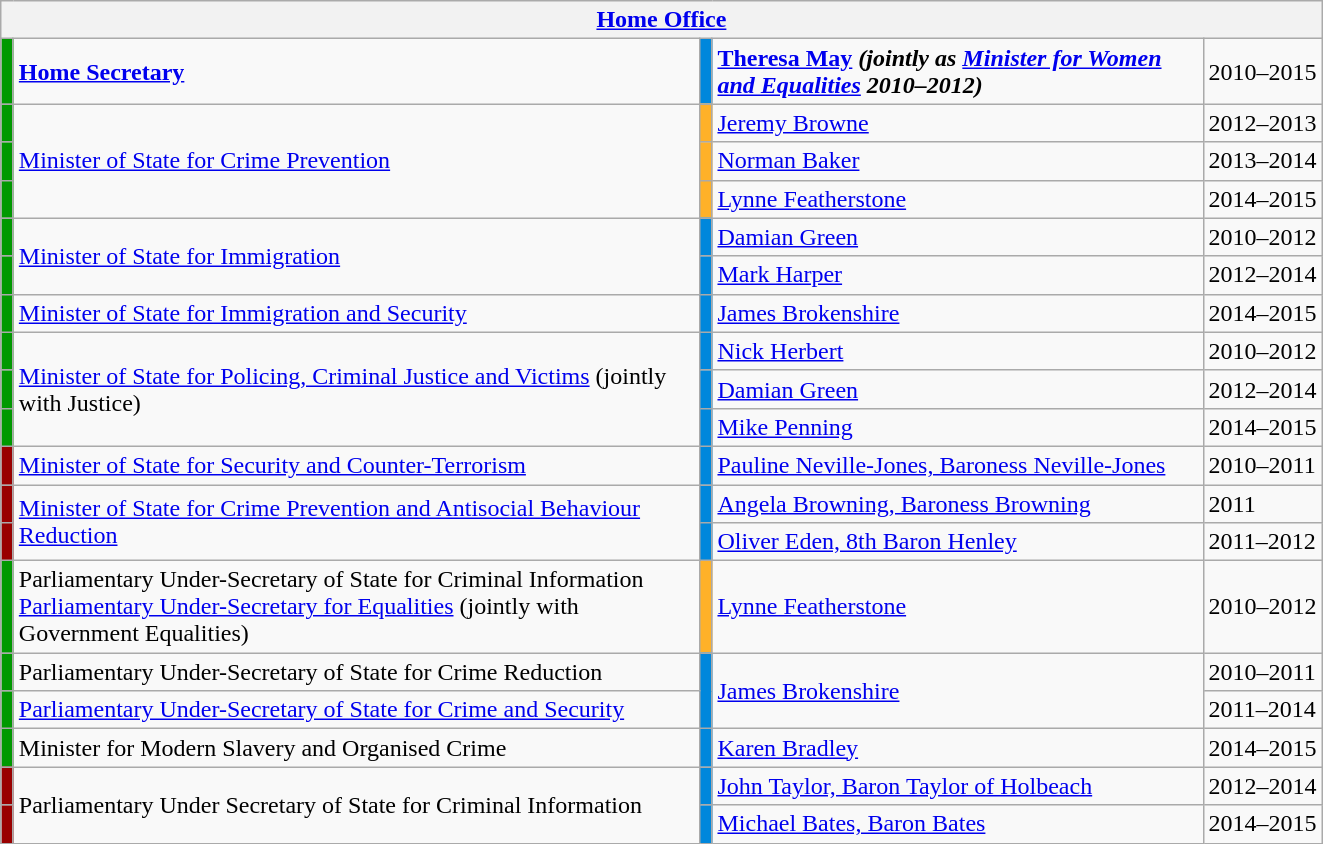<table class="wikitable">
<tr>
<th colspan=5><a href='#'>Home Office</a></th>
</tr>
<tr>
<td style="width:1px;; background:#090;"></td>
<td width=450><strong><a href='#'>Home Secretary</a></strong></td>
<td style="width:1px;; background:#0087dc;"></td>
<td width=320><strong><a href='#'>Theresa May</a><em> (jointly as <a href='#'>Minister for Women and Equalities</a> 2010–2012)</td>
<td>2010–2015</td>
</tr>
<tr>
<td style="width:1px;; background:#090;"></td>
<td rowspan="3"><a href='#'>Minister of State for Crime Prevention</a></td>
<td style="width:1px;; background:#FFB128;"></td>
<td><a href='#'>Jeremy Browne</a></td>
<td>2012–2013</td>
</tr>
<tr>
<td style="width:1px;; background:#090;"></td>
<td style="width:1px;; background:#FFB128;"></td>
<td><a href='#'>Norman Baker</a></td>
<td>2013–2014</td>
</tr>
<tr>
<td style="width:1px;; background:#090;"></td>
<td style="width:1px;; background:#FFB128;"></td>
<td><a href='#'>Lynne Featherstone</a></td>
<td>2014–2015</td>
</tr>
<tr>
<td style="width:1px;; background:#090;"></td>
<td style="width:450px;" rowspan="2"><a href='#'>Minister of State for Immigration</a></td>
<td style="width:1px;; background:#0087dc;"></td>
<td width=320></strong><a href='#'>Damian Green</a><strong></td>
<td>2010–2012</td>
</tr>
<tr>
<td style="width:1px;; background:#090;"></td>
<td style="width:1px;; background:#0087dc;"></td>
<td><a href='#'>Mark Harper</a></td>
<td>2012–2014</td>
</tr>
<tr>
<td style="width:1px;; background:#090;"></td>
<td style="width:450px;"><a href='#'>Minister of State for Immigration and Security</a></td>
<td style="width:1px;; background:#0087dc;"></td>
<td><a href='#'>James Brokenshire</a></td>
<td>2014–2015</td>
</tr>
<tr>
<td style="width:1px;; background:#090;"></td>
<td style="width:450px;" rowspan="3"><a href='#'>Minister of State for Policing, Criminal Justice and Victims</a> (jointly with Justice)</td>
<td style="width:1px;; background:#0087dc;"></td>
<td width=320><a href='#'>Nick Herbert</a></td>
<td>2010–2012</td>
</tr>
<tr>
<td style="width:1px;; background:#090;"></td>
<td style="width:1px;; background:#0087dc;"></td>
<td><a href='#'>Damian Green</a></td>
<td>2012–2014</td>
</tr>
<tr>
<td style="width:1px;; background:#090;"></td>
<td style="width:1px;; background:#0087dc;"></td>
<td><a href='#'>Mike Penning</a></td>
<td>2014–2015</td>
</tr>
<tr>
<td style="width:1px;; background:#900;"></td>
<td><a href='#'>Minister of State for Security and Counter-Terrorism</a></td>
<td style="width:1px;; background:#0087dc;"></td>
<td><a href='#'>Pauline Neville-Jones, Baroness Neville-Jones</a></td>
<td>2010–2011</td>
</tr>
<tr>
<td style="width:1px;; background:#900;"></td>
<td rowspan=2><a href='#'>Minister of State for Crime Prevention and Antisocial Behaviour Reduction</a></td>
<td style="width:1px;; background:#0087dc;"></td>
<td><a href='#'>Angela Browning, Baroness Browning</a></td>
<td>2011</td>
</tr>
<tr>
<td style="width:1px;; background:#900;"></td>
<td style="width:1px;; background:#0087dc;"></td>
<td><a href='#'>Oliver Eden, 8th Baron Henley</a></td>
<td>2011–2012</td>
</tr>
<tr>
<td style="width:1px;; background:#090;"></td>
<td>Parliamentary Under-Secretary of State for Criminal Information  <a href='#'>Parliamentary Under-Secretary for Equalities</a> (jointly with Government Equalities)</td>
<td style="width:1px;; background:#FFB128;"></td>
<td><a href='#'>Lynne Featherstone</a></td>
<td>2010–2012</td>
</tr>
<tr>
<td style="width:1px; background:#090;"></td>
<td>Parliamentary Under-Secretary of State for Crime Reduction</td>
<td rowspan="2"  style="width:1px;; background:#0087dc;"></td>
<td rowspan=2><a href='#'>James Brokenshire</a></td>
<td>2010–2011</td>
</tr>
<tr>
<td style="width:1px; background:#090;"></td>
<td><a href='#'>Parliamentary Under-Secretary of State for Crime and Security</a></td>
<td>2011–2014</td>
</tr>
<tr>
<td style="width:1px; background:#090;"></td>
<td>Minister for Modern Slavery and Organised Crime</td>
<td style="width:1px;; background:#0087dc;"></td>
<td><a href='#'>Karen Bradley</a></td>
<td>2014–2015</td>
</tr>
<tr>
<td style="width:1px;; background:#900;"></td>
<td style="width:450px;" rowspan="2">Parliamentary Under Secretary of State for Criminal Information</td>
<td style="width:1px;; background:#0087dc;"></td>
<td><a href='#'>John Taylor, Baron Taylor of Holbeach</a></td>
<td>2012–2014</td>
</tr>
<tr>
<td style="width:1px;; background:#900;"></td>
<td style="width:1px;; background:#0087dc;"></td>
<td><a href='#'>Michael Bates, Baron Bates</a></td>
<td>2014–2015</td>
</tr>
</table>
